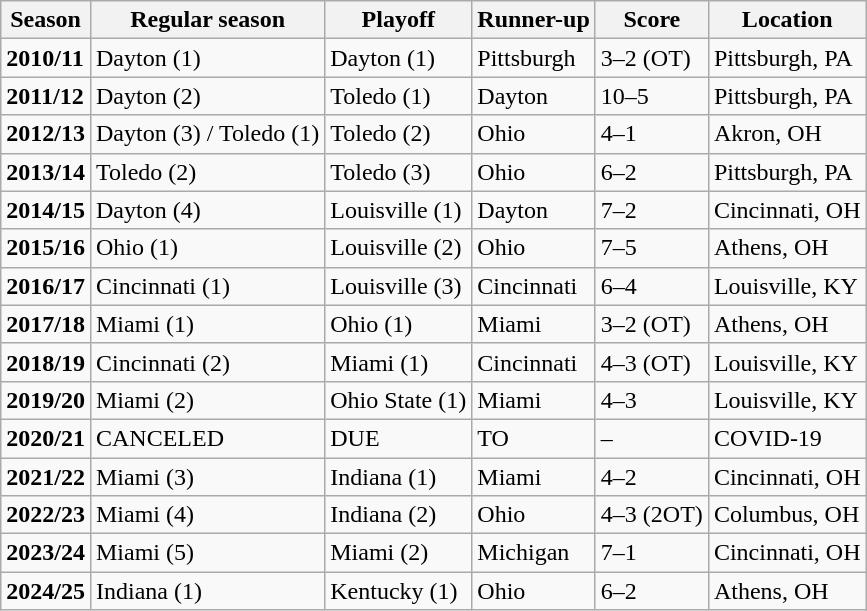<table class="wikitable">
<tr>
<th>Season</th>
<th>Regular season</th>
<th>Playoff</th>
<th>Runner-up</th>
<th>Score</th>
<th>Location</th>
</tr>
<tr>
<td><strong>2010/11</strong></td>
<td>Dayton (1)</td>
<td>Dayton (1)</td>
<td>Pittsburgh</td>
<td>3–2 (OT)</td>
<td>Pittsburgh, PA</td>
</tr>
<tr>
<td><strong>2011/12</strong></td>
<td>Dayton (2)</td>
<td>Toledo (1)</td>
<td>Dayton</td>
<td>10–5</td>
<td>Pittsburgh, PA</td>
</tr>
<tr>
<td><strong>2012/13</strong></td>
<td>Dayton (3) / Toledo (1)</td>
<td>Toledo (2)</td>
<td>Ohio</td>
<td>4–1</td>
<td>Akron, OH</td>
</tr>
<tr>
<td><strong>2013/14</strong></td>
<td>Toledo (2)</td>
<td>Toledo (3)</td>
<td>Ohio</td>
<td>6–2</td>
<td>Pittsburgh, PA</td>
</tr>
<tr>
<td><strong>2014/15</strong></td>
<td>Dayton (4)</td>
<td>Louisville (1)</td>
<td>Dayton</td>
<td>7–2</td>
<td>Cincinnati, OH</td>
</tr>
<tr>
<td><strong>2015/16</strong></td>
<td>Ohio (1)</td>
<td>Louisville (2)</td>
<td>Ohio</td>
<td>7–5</td>
<td>Athens, OH</td>
</tr>
<tr>
<td><strong>2016/17</strong></td>
<td>Cincinnati (1)</td>
<td>Louisville (3)</td>
<td>Cincinnati</td>
<td>6–4</td>
<td>Louisville, KY</td>
</tr>
<tr>
<td><strong>2017/18</strong></td>
<td>Miami (1)</td>
<td>Ohio (1)</td>
<td>Miami</td>
<td>3–2 (OT)</td>
<td>Athens, OH</td>
</tr>
<tr>
<td><strong>2018/19</strong></td>
<td>Cincinnati (2)</td>
<td>Miami (1)</td>
<td>Cincinnati</td>
<td>4–3 (OT)</td>
<td>Louisville, KY</td>
</tr>
<tr>
<td><strong>2019/20</strong></td>
<td>Miami (2)</td>
<td>Ohio State (1)</td>
<td>Miami</td>
<td>4–3</td>
<td>Louisville, KY</td>
</tr>
<tr>
<td><strong>2020/21</strong></td>
<td>CANCELED</td>
<td>DUE</td>
<td>TO</td>
<td>–</td>
<td>COVID-19</td>
</tr>
<tr>
<td><strong>2021/22</strong></td>
<td>Miami (3)</td>
<td>Indiana (1)</td>
<td>Miami</td>
<td>4–2</td>
<td>Cincinnati, OH</td>
</tr>
<tr>
<td><strong>2022/23</strong></td>
<td>Miami (4)</td>
<td>Indiana (2)</td>
<td>Ohio</td>
<td>4–3 (2OT)</td>
<td>Columbus, OH</td>
</tr>
<tr>
<td><strong>2023/24</strong></td>
<td>Miami (5)</td>
<td>Miami (2)</td>
<td>Michigan</td>
<td>7–1</td>
<td>Cincinnati, OH</td>
</tr>
<tr>
<td><strong>2024/25</strong></td>
<td>Indiana (1)</td>
<td>Kentucky (1)</td>
<td>Ohio</td>
<td>6–2</td>
<td>Athens, OH</td>
</tr>
</table>
